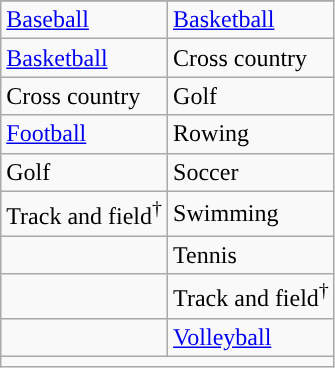<table class="wikitable" style= " ">
<tr>
</tr>
<tr>
<td><a href='#'>Baseball</a></td>
<td><a href='#'>Basketball</a></td>
</tr>
<tr>
<td><a href='#'>Basketball</a></td>
<td>Cross country</td>
</tr>
<tr>
<td>Cross country</td>
<td>Golf</td>
</tr>
<tr>
<td><a href='#'>Football</a></td>
<td>Rowing</td>
</tr>
<tr>
<td>Golf</td>
<td>Soccer</td>
</tr>
<tr>
<td>Track and field<sup>†</sup></td>
<td>Swimming</td>
</tr>
<tr>
<td></td>
<td>Tennis</td>
</tr>
<tr>
<td></td>
<td>Track and field<sup>†</sup></td>
</tr>
<tr>
<td></td>
<td><a href='#'>Volleyball</a></td>
</tr>
<tr>
<td colspan="2"></td>
</tr>
</table>
